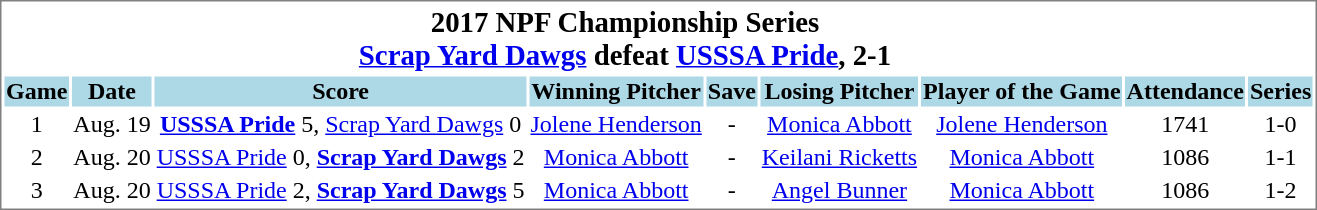<table cellpadding="1"  style="min-width:45em;text-align:center;font-size:100%; border:1px solid gray;">
<tr style="font-size:larger;">
<th colspan=8>2017 NPF Championship Series<br><a href='#'>Scrap Yard Dawgs</a> defeat <a href='#'>USSSA Pride</a>, 2-1</th>
</tr>
<tr style="background:lightblue;">
<th>Game</th>
<th>Date</th>
<th>Score</th>
<th>Winning Pitcher</th>
<th>Save</th>
<th>Losing Pitcher</th>
<th>Player of the Game</th>
<th>Attendance</th>
<th>Series<br></th>
</tr>
<tr>
<td>1</td>
<td>Aug. 19</td>
<td><strong><a href='#'>USSSA Pride</a></strong> 5, <a href='#'>Scrap Yard Dawgs</a> 0</td>
<td><a href='#'>Jolene Henderson</a></td>
<td>-</td>
<td><a href='#'>Monica Abbott</a></td>
<td><a href='#'>Jolene Henderson</a></td>
<td>1741</td>
<td>1-0</td>
</tr>
<tr>
<td>2</td>
<td>Aug. 20</td>
<td><a href='#'>USSSA Pride</a> 0, <strong><a href='#'>Scrap Yard Dawgs</a></strong> 2</td>
<td><a href='#'>Monica Abbott</a></td>
<td>-</td>
<td><a href='#'>Keilani Ricketts</a></td>
<td><a href='#'>Monica Abbott</a></td>
<td>1086</td>
<td>1-1</td>
</tr>
<tr>
<td>3</td>
<td>Aug. 20</td>
<td><a href='#'>USSSA Pride</a> 2, <strong><a href='#'>Scrap Yard Dawgs</a></strong> 5</td>
<td><a href='#'>Monica Abbott</a></td>
<td>-</td>
<td><a href='#'>Angel Bunner</a></td>
<td><a href='#'>Monica Abbott</a></td>
<td>1086</td>
<td>1-2</td>
</tr>
</table>
